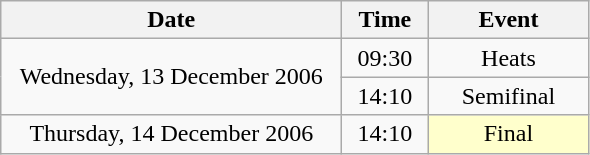<table class = "wikitable" style="text-align:center;">
<tr>
<th width=220>Date</th>
<th width=50>Time</th>
<th width=100>Event</th>
</tr>
<tr>
<td rowspan=2>Wednesday, 13 December 2006</td>
<td>09:30</td>
<td>Heats</td>
</tr>
<tr>
<td>14:10</td>
<td>Semifinal</td>
</tr>
<tr>
<td>Thursday, 14 December 2006</td>
<td>14:10</td>
<td bgcolor=ffffcc>Final</td>
</tr>
</table>
